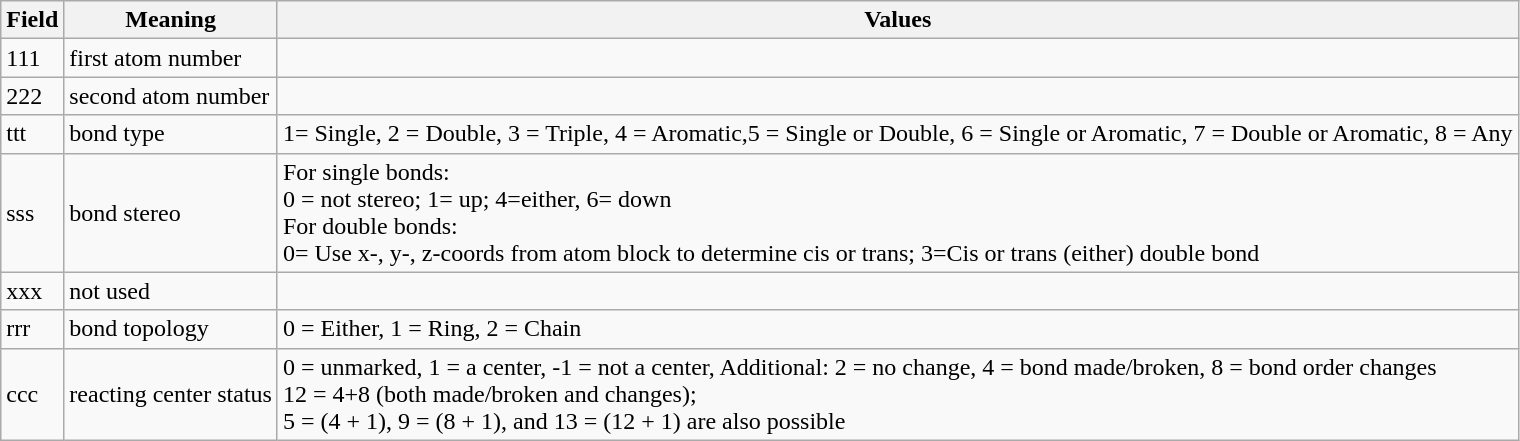<table class="wikitable">
<tr>
<th>Field</th>
<th>Meaning</th>
<th>Values</th>
</tr>
<tr>
<td>111</td>
<td>first atom number</td>
<td></td>
</tr>
<tr>
<td>222</td>
<td>second atom number</td>
<td></td>
</tr>
<tr>
<td>ttt</td>
<td>bond type</td>
<td>1= Single, 2 = Double, 3 = Triple, 4 = Aromatic,5 = Single or Double, 6 = Single or Aromatic, 7 = Double or Aromatic, 8 = Any</td>
</tr>
<tr>
<td>sss</td>
<td>bond stereo</td>
<td>For single bonds:<br>0 = not stereo; 1= up; 4=either, 6= down<br>For double bonds:<br>0= Use x-, y-, z-coords from atom block to determine cis or trans; 3=Cis or trans (either) double bond</td>
</tr>
<tr>
<td>xxx</td>
<td>not used</td>
<td></td>
</tr>
<tr>
<td>rrr</td>
<td>bond topology</td>
<td>0 = Either, 1 = Ring, 2 = Chain</td>
</tr>
<tr>
<td>ccc</td>
<td>reacting center status</td>
<td>0 = unmarked, 1 = a center, -1 = not a center, Additional: 2 = no change, 4 = bond made/broken, 8 = bond order changes<br>12 = 4+8 (both made/broken and changes);<br>5 = (4 + 1), 9 = (8 + 1), and 13 = (12 + 1) are also possible</td>
</tr>
</table>
